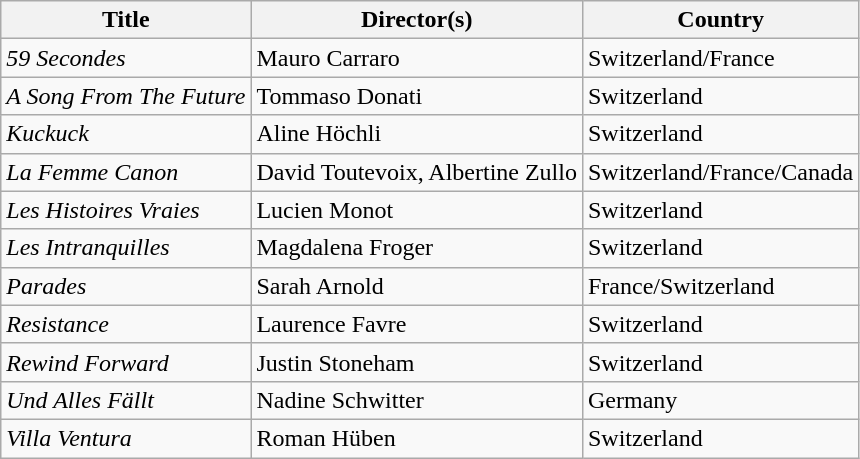<table class="wikitable sortable">
<tr>
<th>Title</th>
<th>Director(s)</th>
<th>Country</th>
</tr>
<tr>
<td><em>59 Secondes</em></td>
<td>Mauro Carraro</td>
<td>Switzerland/France</td>
</tr>
<tr>
<td><em>A Song From The Future</em></td>
<td>Tommaso Donati</td>
<td>Switzerland</td>
</tr>
<tr>
<td><em>Kuckuck</em></td>
<td>Aline Höchli</td>
<td>Switzerland</td>
</tr>
<tr>
<td><em>La Femme Canon</em></td>
<td>David Toutevoix, Albertine Zullo</td>
<td>Switzerland/France/Canada</td>
</tr>
<tr>
<td><em>Les Histoires Vraies</em></td>
<td>Lucien Monot</td>
<td>Switzerland</td>
</tr>
<tr>
<td><em>Les Intranquilles</em></td>
<td>Magdalena Froger</td>
<td>Switzerland</td>
</tr>
<tr>
<td><em>Parades</em></td>
<td>Sarah Arnold</td>
<td>France/Switzerland</td>
</tr>
<tr>
<td><em>Resistance</em></td>
<td>Laurence Favre</td>
<td>Switzerland</td>
</tr>
<tr>
<td><em>Rewind Forward</em></td>
<td>Justin Stoneham</td>
<td>Switzerland</td>
</tr>
<tr>
<td><em>Und Alles Fällt</em></td>
<td>Nadine Schwitter</td>
<td>Germany</td>
</tr>
<tr>
<td><em>Villa Ventura</em></td>
<td>Roman Hüben</td>
<td>Switzerland</td>
</tr>
</table>
